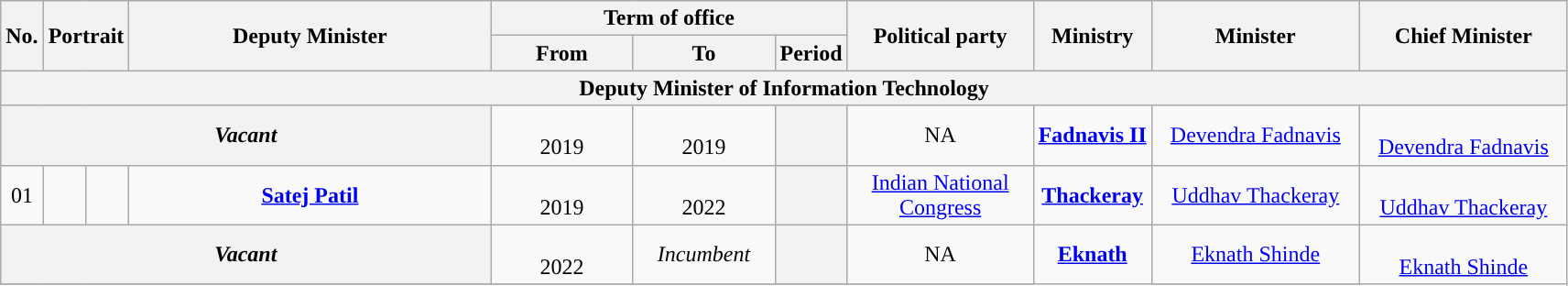<table class="wikitable" style="text-align:center">
<tr>
<th rowspan="2">No.</th>
<th rowspan="2" colspan="2">Portrait</th>
<th rowspan="2" style="width:16em">Deputy Minister<br></th>
<th colspan="3">Term of office</th>
<th rowspan="2" style="width:8em">Political party</th>
<th rowspan="2">Ministry</th>
<th rowspan="2" style="width:9em">Minister</th>
<th rowspan="2" style="width:9em">Chief Minister</th>
</tr>
<tr>
<th style="width:6em">From</th>
<th style="width:6em">To</th>
<th>Period</th>
</tr>
<tr>
<th colspan="11">Deputy Minister of Information Technology</th>
</tr>
<tr>
<th colspan="04"><strong><em>Vacant</em></strong></th>
<td><br>2019</td>
<td><br>2019</td>
<th></th>
<td>NA</td>
<td rowspan="1"><a href='#'><strong>Fadnavis II</strong></a></td>
<td><a href='#'>Devendra Fadnavis</a></td>
<td rowspan="1"> <br><a href='#'>Devendra Fadnavis</a></td>
</tr>
<tr>
<td>01</td>
<td style="color:inherit;background:"></td>
<td></td>
<td><strong><a href='#'>Satej Patil</a></strong> <br> </td>
<td><br>2019</td>
<td><br>2022</td>
<th></th>
<td><a href='#'>Indian National Congress</a></td>
<td rowspan="1"><a href='#'><strong>Thackeray</strong></a></td>
<td><a href='#'>Uddhav Thackeray</a></td>
<td rowspan="1"> <br><a href='#'>Uddhav Thackeray</a></td>
</tr>
<tr>
<th colspan="04"><strong><em>Vacant </em></strong></th>
<td><br>2022</td>
<td><em>Incumbent</em></td>
<th></th>
<td>NA</td>
<td rowspan="2"><a href='#'><strong>Eknath</strong></a></td>
<td><a href='#'>Eknath Shinde</a></td>
<td rowspan="2"> <br><a href='#'>Eknath Shinde</a></td>
</tr>
<tr>
</tr>
</table>
